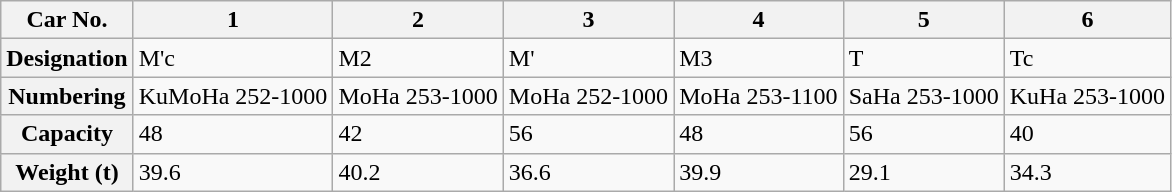<table class="wikitable">
<tr>
<th>Car No.</th>
<th>1</th>
<th>2</th>
<th>3</th>
<th>4</th>
<th>5</th>
<th>6</th>
</tr>
<tr>
<th>Designation</th>
<td>M'c</td>
<td>M2</td>
<td>M'</td>
<td>M3</td>
<td>T</td>
<td>Tc</td>
</tr>
<tr>
<th>Numbering</th>
<td>KuMoHa 252-1000</td>
<td>MoHa 253-1000</td>
<td>MoHa 252-1000</td>
<td>MoHa 253-1100</td>
<td>SaHa 253-1000</td>
<td>KuHa 253-1000</td>
</tr>
<tr>
<th>Capacity</th>
<td>48</td>
<td>42</td>
<td>56</td>
<td>48</td>
<td>56</td>
<td>40</td>
</tr>
<tr>
<th>Weight (t)</th>
<td>39.6</td>
<td>40.2</td>
<td>36.6</td>
<td>39.9</td>
<td>29.1</td>
<td>34.3</td>
</tr>
</table>
